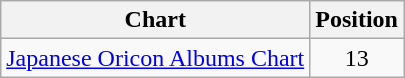<table class="wikitable" style="text-align:center;">
<tr>
<th>Chart</th>
<th>Position</th>
</tr>
<tr>
<td><a href='#'>Japanese Oricon Albums Chart</a></td>
<td>13</td>
</tr>
</table>
